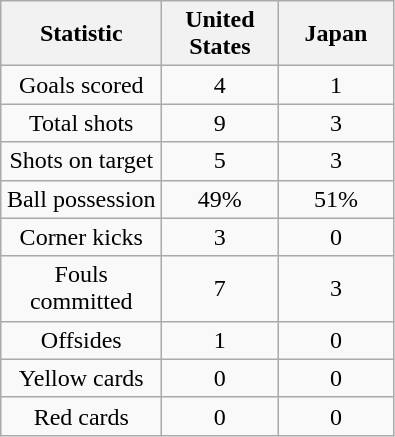<table class="wikitable" style="text-align:center">
<tr>
<th scope=col width=100>Statistic</th>
<th scope=col width=70>United States</th>
<th scope=col width=70>Japan</th>
</tr>
<tr>
<td>Goals scored</td>
<td>4</td>
<td>1</td>
</tr>
<tr>
<td>Total shots</td>
<td>9</td>
<td>3</td>
</tr>
<tr>
<td>Shots on target</td>
<td>5</td>
<td>3</td>
</tr>
<tr>
<td>Ball possession</td>
<td>49%</td>
<td>51%</td>
</tr>
<tr>
<td>Corner kicks</td>
<td>3</td>
<td>0</td>
</tr>
<tr>
<td>Fouls committed</td>
<td>7</td>
<td>3</td>
</tr>
<tr>
<td>Offsides</td>
<td>1</td>
<td>0</td>
</tr>
<tr>
<td>Yellow cards</td>
<td>0</td>
<td>0</td>
</tr>
<tr>
<td>Red cards</td>
<td>0</td>
<td>0</td>
</tr>
</table>
